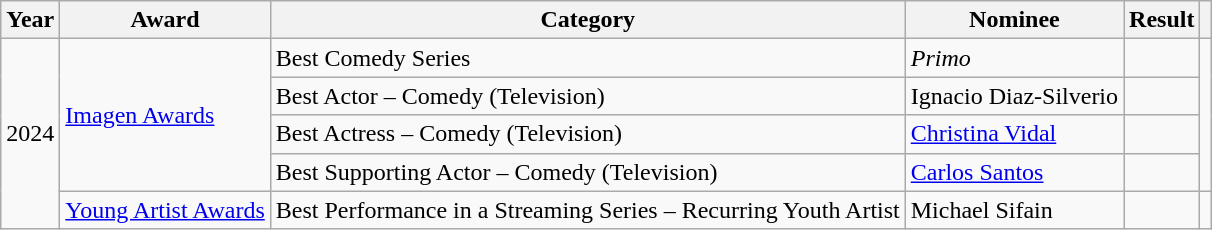<table class="wikitable plainrowheaders sortable">
<tr>
<th scope="col">Year</th>
<th scope="col">Award</th>
<th scope="col">Category</th>
<th scope="col">Nominee</th>
<th scope="col">Result</th>
<th scope="col" class="unsortable"></th>
</tr>
<tr>
<td style="text-align:center" rowspan="5">2024</td>
<td rowspan="4"><a href='#'>Imagen Awards</a></td>
<td>Best Comedy Series</td>
<td><em>Primo</em></td>
<td></td>
<td style="text-align:center" rowspan="4"></td>
</tr>
<tr>
<td>Best Actor – Comedy (Television)</td>
<td>Ignacio Diaz-Silverio</td>
<td></td>
</tr>
<tr>
<td>Best Actress – Comedy (Television)</td>
<td><a href='#'>Christina Vidal</a></td>
<td></td>
</tr>
<tr>
<td>Best Supporting Actor – Comedy (Television)</td>
<td><a href='#'>Carlos Santos</a></td>
<td></td>
</tr>
<tr>
<td><a href='#'>Young Artist Awards</a></td>
<td>Best Performance in a Streaming Series – Recurring Youth Artist</td>
<td>Michael Sifain</td>
<td></td>
<td></td>
</tr>
</table>
